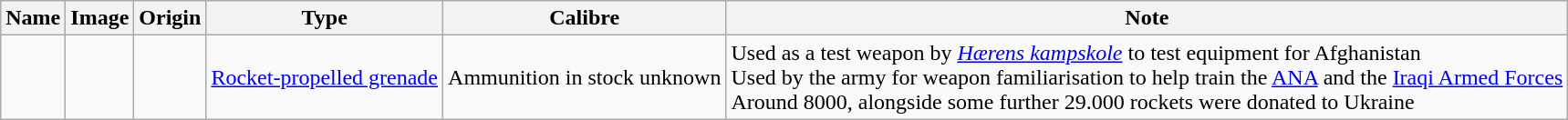<table class="wikitable">
<tr>
<th>Name</th>
<th>Image</th>
<th>Origin</th>
<th>Type</th>
<th>Calibre</th>
<th>Note</th>
</tr>
<tr>
<td></td>
<td></td>
<td></td>
<td><a href='#'>Rocket-propelled grenade</a></td>
<td>Ammunition in stock unknown</td>
<td>Used as a test weapon by <a href='#'><em>Hærens kampskole</em></a> to test equipment for Afghanistan<br>Used by the army for weapon familiarisation to help train the <a href='#'>ANA</a> and  the <a href='#'>Iraqi Armed Forces</a><br>Around 8000, alongside some further 29.000 rockets were donated to Ukraine</td>
</tr>
</table>
